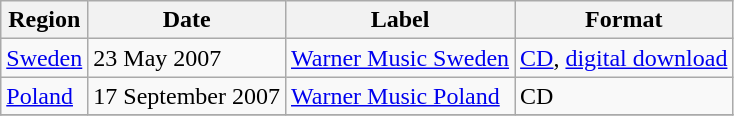<table class="wikitable">
<tr>
<th>Region</th>
<th>Date</th>
<th>Label</th>
<th>Format</th>
</tr>
<tr>
<td><a href='#'>Sweden</a></td>
<td>23 May 2007</td>
<td><a href='#'>Warner Music Sweden</a></td>
<td><a href='#'>CD</a>, <a href='#'>digital download</a></td>
</tr>
<tr>
<td><a href='#'>Poland</a></td>
<td>17 September 2007</td>
<td><a href='#'> Warner Music Poland</a></td>
<td>CD</td>
</tr>
<tr>
</tr>
</table>
